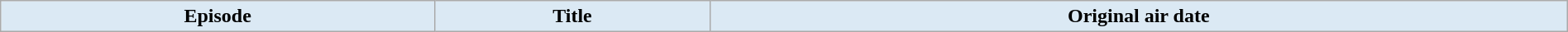<table class="wikitable plainrowheaders" style="width:100%; margin:auto; background:#fff;">
<tr>
<th style="background:#dbe9f4; color:#000; text-align:center;">Episode</th>
<th ! style="background:#dbe9f4; color:#000; text-align:center;">Title</th>
<th ! style="background:#dbe9f4; color:#000; text-align:center;">Original air date<br>








</th>
</tr>
</table>
